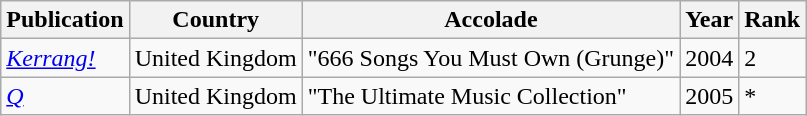<table class="wikitable" border="1">
<tr>
<th>Publication</th>
<th>Country</th>
<th>Accolade</th>
<th>Year</th>
<th>Rank</th>
</tr>
<tr>
<td><em><a href='#'>Kerrang!</a></em></td>
<td>United Kingdom</td>
<td>"666 Songs You Must Own (Grunge)"</td>
<td>2004</td>
<td>2</td>
</tr>
<tr>
<td><em><a href='#'>Q</a></em></td>
<td>United Kingdom</td>
<td>"The Ultimate Music Collection"</td>
<td>2005</td>
<td>*</td>
</tr>
</table>
